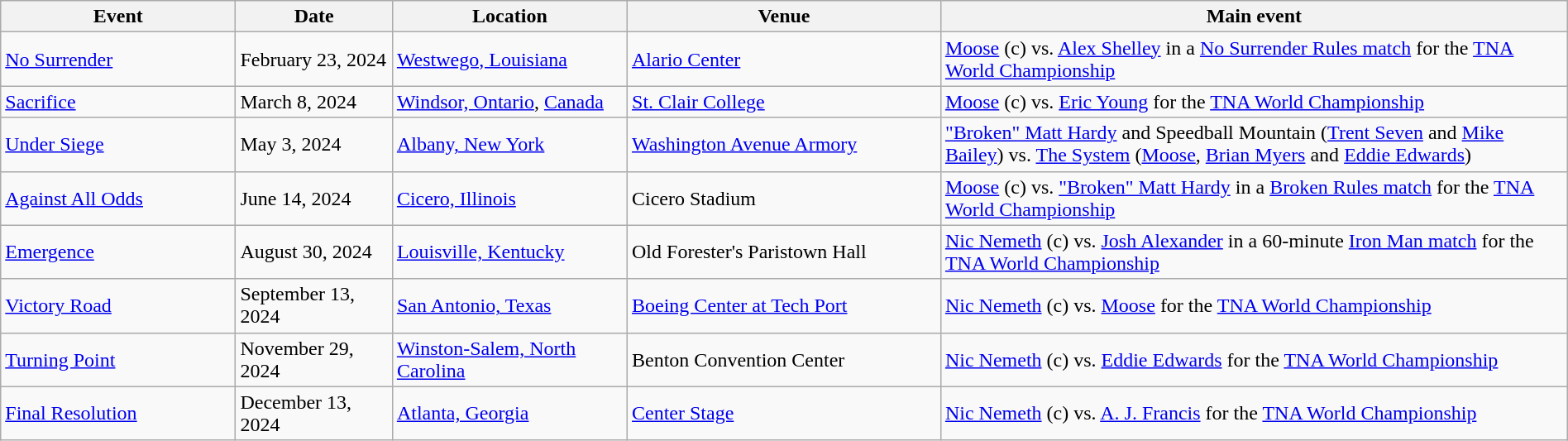<table class="wikitable sortable" width="100%" style="align: center">
<tr>
<th width="15%">Event</th>
<th width="10%">Date</th>
<th width="15%">Location</th>
<th width="20%">Venue</th>
<th width="40%">Main event</th>
</tr>
<tr>
<td><a href='#'>No Surrender</a></td>
<td>February 23, 2024</td>
<td><a href='#'>Westwego, Louisiana</a></td>
<td><a href='#'>Alario Center</a></td>
<td><a href='#'>Moose</a> (c) vs. <a href='#'>Alex Shelley</a> in a <a href='#'>No Surrender Rules match</a> for the <a href='#'>TNA World Championship</a></td>
</tr>
<tr>
<td><a href='#'>Sacrifice</a></td>
<td>March 8, 2024</td>
<td><a href='#'>Windsor, Ontario</a>, <a href='#'>Canada</a></td>
<td><a href='#'>St. Clair College</a></td>
<td><a href='#'>Moose</a> (c) vs. <a href='#'>Eric Young</a> for the <a href='#'>TNA World Championship</a></td>
</tr>
<tr>
<td><a href='#'>Under Siege</a></td>
<td>May 3, 2024</td>
<td><a href='#'>Albany, New York</a></td>
<td><a href='#'>Washington Avenue Armory</a></td>
<td><a href='#'>"Broken" Matt Hardy</a> and Speedball Mountain (<a href='#'>Trent Seven</a> and <a href='#'>Mike Bailey</a>) vs. <a href='#'>The System</a> (<a href='#'>Moose</a>, <a href='#'>Brian Myers</a> and <a href='#'>Eddie Edwards</a>)</td>
</tr>
<tr>
<td><a href='#'>Against All Odds</a></td>
<td>June 14, 2024</td>
<td><a href='#'>Cicero, Illinois</a></td>
<td>Cicero Stadium</td>
<td><a href='#'>Moose</a> (c) vs. <a href='#'>"Broken" Matt Hardy</a> in a <a href='#'>Broken Rules match</a> for the <a href='#'>TNA World Championship</a></td>
</tr>
<tr>
<td><a href='#'>Emergence</a></td>
<td>August 30, 2024</td>
<td><a href='#'>Louisville, Kentucky</a></td>
<td>Old Forester's Paristown Hall</td>
<td><a href='#'>Nic Nemeth</a> (c) vs. <a href='#'>Josh Alexander</a> in a 60-minute <a href='#'>Iron Man match</a> for the <a href='#'>TNA World Championship</a></td>
</tr>
<tr>
<td><a href='#'>Victory Road</a></td>
<td>September 13, 2024</td>
<td><a href='#'>San Antonio, Texas</a></td>
<td><a href='#'>Boeing Center at Tech Port</a></td>
<td><a href='#'>Nic Nemeth</a> (c) vs. <a href='#'>Moose</a> for the <a href='#'>TNA World Championship</a></td>
</tr>
<tr>
<td><a href='#'>Turning Point</a></td>
<td>November 29, 2024</td>
<td><a href='#'>Winston-Salem, North Carolina</a></td>
<td>Benton Convention Center</td>
<td><a href='#'>Nic Nemeth</a> (c) vs. <a href='#'>Eddie Edwards</a> for the <a href='#'>TNA World Championship</a></td>
</tr>
<tr>
<td><a href='#'>Final Resolution</a></td>
<td>December 13, 2024</td>
<td><a href='#'>Atlanta, Georgia</a></td>
<td><a href='#'>Center Stage</a></td>
<td><a href='#'>Nic Nemeth</a> (c) vs. <a href='#'>A. J. Francis</a> for the <a href='#'>TNA World Championship</a></td>
</tr>
</table>
